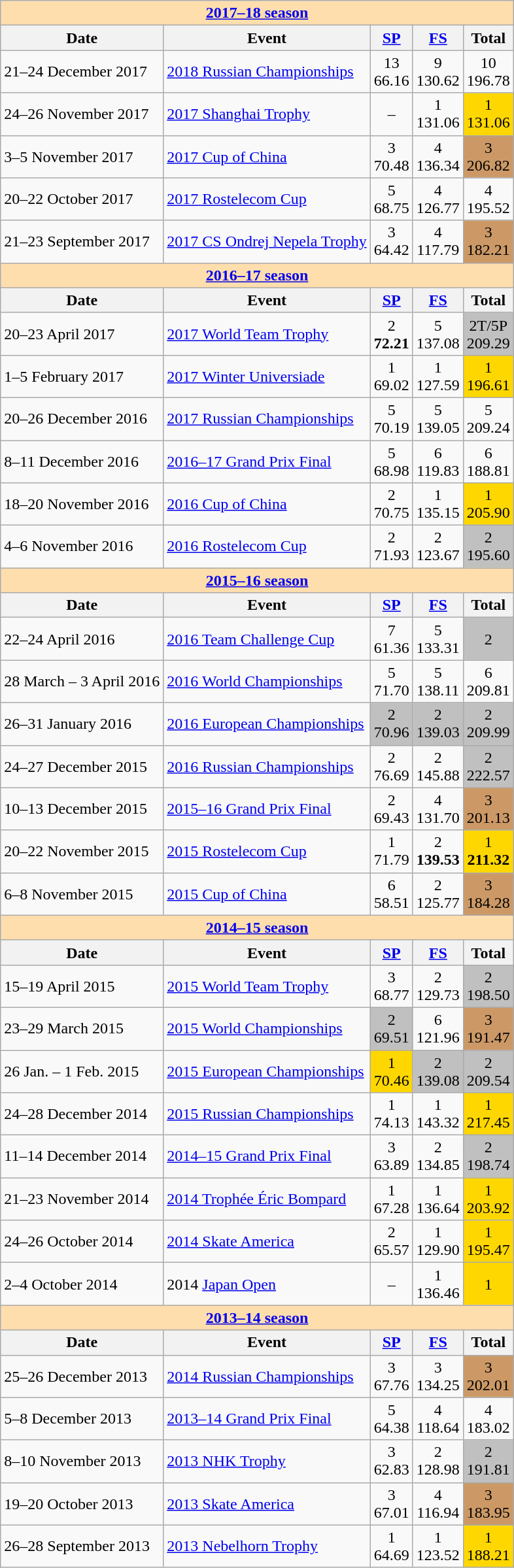<table class="wikitable">
<tr>
<td style="background-color: #ffdead;" colspan=5 align=center><a href='#'><strong>2017–18 season</strong></a></td>
</tr>
<tr>
<th>Date</th>
<th>Event</th>
<th><a href='#'>SP</a></th>
<th><a href='#'>FS</a></th>
<th>Total</th>
</tr>
<tr>
<td>21–24 December 2017</td>
<td><a href='#'>2018 Russian Championships</a></td>
<td align=center>13 <br> 66.16</td>
<td align=center>9 <br> 130.62</td>
<td align=center>10 <br> 196.78</td>
</tr>
<tr>
<td>24–26 November 2017</td>
<td><a href='#'>2017 Shanghai Trophy</a></td>
<td align=center>–</td>
<td align=center>1 <br> 131.06</td>
<td align=center bgcolor=gold>1 <br> 131.06</td>
</tr>
<tr>
<td>3–5 November 2017</td>
<td><a href='#'>2017 Cup of China</a></td>
<td align=center>3 <br> 70.48</td>
<td align=center>4 <br> 136.34</td>
<td align=center bgcolor=cc9966>3 <br> 206.82</td>
</tr>
<tr>
<td>20–22 October 2017</td>
<td><a href='#'>2017 Rostelecom Cup</a></td>
<td align=center>5 <br> 68.75</td>
<td align=center>4 <br> 126.77</td>
<td align=center>4 <br> 195.52</td>
</tr>
<tr>
<td>21–23 September 2017</td>
<td><a href='#'>2017 CS Ondrej Nepela Trophy</a></td>
<td align=center>3 <br> 64.42</td>
<td align=center>4 <br> 117.79</td>
<td align=center bgcolor=cc9966>3 <br> 182.21</td>
</tr>
<tr>
<th style="background-color: #ffdead;" colspan=7 align=center><a href='#'>2016–17 season</a></th>
</tr>
<tr>
<th>Date</th>
<th>Event</th>
<th><a href='#'>SP</a></th>
<th><a href='#'>FS</a></th>
<th>Total</th>
</tr>
<tr>
<td>20–23 April 2017</td>
<td><a href='#'>2017 World Team Trophy</a></td>
<td align=center>2 <br> <strong>72.21</strong></td>
<td align=center>5 <br> 137.08</td>
<td align=center bgcolor=silver>2T/5P <br> 209.29</td>
</tr>
<tr>
<td>1–5 February 2017</td>
<td><a href='#'>2017 Winter Universiade</a></td>
<td align=center>1 <br> 69.02</td>
<td align=center>1 <br> 127.59</td>
<td align=center bgcolor=gold>1 <br> 196.61</td>
</tr>
<tr>
<td>20–26 December 2016</td>
<td><a href='#'>2017 Russian Championships</a></td>
<td align=center>5 <br> 70.19</td>
<td align=center>5 <br> 139.05</td>
<td align=center>5 <br> 209.24</td>
</tr>
<tr>
<td>8–11 December 2016</td>
<td><a href='#'>2016–17 Grand Prix Final</a></td>
<td align=center>5 <br> 68.98</td>
<td align=center>6 <br> 119.83</td>
<td align=center>6 <br> 188.81</td>
</tr>
<tr>
<td>18–20 November 2016</td>
<td><a href='#'>2016 Cup of China</a></td>
<td align=center>2 <br> 70.75</td>
<td align=center>1 <br> 135.15</td>
<td align=center bgcolor=gold>1 <br> 205.90</td>
</tr>
<tr>
<td>4–6 November 2016</td>
<td><a href='#'>2016 Rostelecom Cup</a></td>
<td align=center>2 <br> 71.93</td>
<td align=center>2 <br> 123.67</td>
<td align=center bgcolor=silver>2 <br> 195.60</td>
</tr>
<tr>
<th style="background-color: #ffdead;" colspan=7 align=center><a href='#'>2015–16 season</a></th>
</tr>
<tr>
<th>Date</th>
<th>Event</th>
<th><a href='#'>SP</a></th>
<th><a href='#'>FS</a></th>
<th>Total</th>
</tr>
<tr>
<td>22–24 April 2016</td>
<td><a href='#'>2016 Team Challenge Cup</a></td>
<td align=center>7 <br> 61.36</td>
<td align=center>5 <br> 133.31</td>
<td align=center bgcolor=silver>2</td>
</tr>
<tr>
<td>28 March – 3 April 2016</td>
<td><a href='#'>2016 World Championships</a></td>
<td align=center>5 <br> 71.70</td>
<td align=center>5 <br> 138.11</td>
<td align=center>6 <br> 209.81</td>
</tr>
<tr>
<td>26–31 January 2016</td>
<td><a href='#'>2016 European Championships</a></td>
<td align=center bgcolor=silver>2 <br> 70.96</td>
<td align=center bgcolor=silver>2 <br> 139.03</td>
<td align=center bgcolor=silver>2 <br> 209.99</td>
</tr>
<tr>
<td>24–27 December 2015</td>
<td><a href='#'>2016 Russian Championships</a></td>
<td align=center>2 <br> 76.69</td>
<td align=center>2 <br> 145.88</td>
<td align=center bgcolor=silver>2 <br> 222.57</td>
</tr>
<tr>
<td>10–13 December 2015</td>
<td><a href='#'>2015–16 Grand Prix Final</a></td>
<td align=center>2 <br> 69.43</td>
<td align=center>4 <br> 131.70</td>
<td align=center bgcolor=cc9966>3 <br> 201.13</td>
</tr>
<tr>
<td>20–22 November 2015</td>
<td><a href='#'>2015 Rostelecom Cup</a></td>
<td align=center>1 <br> 71.79</td>
<td align=center>2 <br> <strong>139.53</strong></td>
<td align=center bgcolor=gold>1 <br> <strong>211.32</strong></td>
</tr>
<tr>
<td>6–8 November 2015</td>
<td><a href='#'>2015 Cup of China</a></td>
<td align=center>6 <br> 58.51</td>
<td align=center>2 <br> 125.77</td>
<td align=center bgcolor=cc9966>3 <br> 184.28</td>
</tr>
<tr>
<th style="background-color: #ffdead;" colspan=7 align=center><a href='#'>2014–15 season</a></th>
</tr>
<tr>
<th>Date</th>
<th>Event</th>
<th><a href='#'>SP</a></th>
<th><a href='#'>FS</a></th>
<th>Total</th>
</tr>
<tr>
<td>15–19 April 2015</td>
<td><a href='#'>2015 World Team Trophy</a></td>
<td align=center>3 <br> 68.77</td>
<td align=center>2 <br> 129.73</td>
<td align=center bgcolor=silver>2 <br> 198.50</td>
</tr>
<tr>
<td>23–29 March 2015</td>
<td><a href='#'>2015 World Championships</a></td>
<td align=center bgcolor=silver>2 <br> 69.51</td>
<td align=center>6 <br> 121.96</td>
<td align=center bgcolor=cc9966>3 <br> 191.47</td>
</tr>
<tr>
<td>26 Jan. – 1 Feb. 2015</td>
<td><a href='#'>2015 European Championships</a></td>
<td align=center bgcolor=gold>1 <br> 70.46</td>
<td align=center bgcolor=silver>2 <br> 139.08</td>
<td align=center bgcolor=silver>2 <br> 209.54</td>
</tr>
<tr>
<td>24–28 December 2014</td>
<td><a href='#'>2015 Russian Championships</a></td>
<td align=center>1 <br> 74.13</td>
<td align=center>1 <br> 143.32</td>
<td align=center bgcolor=gold>1 <br> 217.45</td>
</tr>
<tr>
<td>11–14 December 2014</td>
<td><a href='#'>2014–15 Grand Prix Final</a></td>
<td align=center>3 <br> 63.89</td>
<td align=center>2 <br> 134.85</td>
<td align=center bgcolor=silver>2 <br> 198.74</td>
</tr>
<tr>
<td>21–23 November 2014</td>
<td><a href='#'>2014 Trophée Éric Bompard</a></td>
<td align=center>1 <br> 67.28</td>
<td align=center>1 <br> 136.64</td>
<td align=center bgcolor=gold>1 <br> 203.92</td>
</tr>
<tr>
<td>24–26 October 2014</td>
<td><a href='#'>2014 Skate America</a></td>
<td align=center>2 <br> 65.57</td>
<td align=center>1 <br> 129.90</td>
<td align=center bgcolor=gold>1 <br> 195.47</td>
</tr>
<tr>
<td>2–4 October 2014</td>
<td>2014 <a href='#'>Japan Open</a></td>
<td align=center>–</td>
<td align=center>1 <br> 136.46</td>
<td align=center bgcolor=gold>1</td>
</tr>
<tr>
<th style="background-color: #ffdead;" colspan=7 align=center><a href='#'>2013–14 season</a></th>
</tr>
<tr>
<th>Date</th>
<th>Event</th>
<th><a href='#'>SP</a></th>
<th><a href='#'>FS</a></th>
<th>Total</th>
</tr>
<tr>
<td>25–26 December 2013</td>
<td><a href='#'>2014 Russian Championships</a></td>
<td align=center>3 <br> 67.76</td>
<td align=center>3 <br> 134.25</td>
<td align=center bgcolor=cc9966>3 <br> 202.01</td>
</tr>
<tr>
<td>5–8 December 2013</td>
<td><a href='#'>2013–14 Grand Prix Final</a></td>
<td align=center>5 <br> 64.38</td>
<td align=center>4 <br> 118.64</td>
<td align=center>4 <br> 183.02</td>
</tr>
<tr>
<td>8–10 November 2013</td>
<td><a href='#'>2013 NHK Trophy</a></td>
<td align=center>3 <br> 62.83</td>
<td align=center>2 <br> 128.98</td>
<td align=center bgcolor=silver>2 <br> 191.81</td>
</tr>
<tr>
<td>19–20 October 2013</td>
<td><a href='#'>2013 Skate America</a></td>
<td align=center>3 <br> 67.01</td>
<td align=center>4 <br> 116.94</td>
<td align=center bgcolor=cc9966>3 <br> 183.95</td>
</tr>
<tr>
<td>26–28 September 2013</td>
<td><a href='#'>2013 Nebelhorn Trophy</a></td>
<td align=center>1 <br> 64.69</td>
<td align=center>1 <br> 123.52</td>
<td align=center bgcolor=gold>1 <br> 188.21</td>
</tr>
</table>
